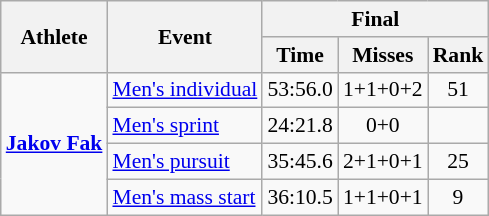<table class="wikitable" style="font-size:90%">
<tr>
<th rowspan="2">Athlete</th>
<th rowspan="2">Event</th>
<th colspan="3">Final</th>
</tr>
<tr>
<th>Time</th>
<th>Misses</th>
<th>Rank</th>
</tr>
<tr>
<td rowspan="4"><strong><a href='#'>Jakov Fak</a></strong></td>
<td><a href='#'>Men's individual</a></td>
<td align="center">53:56.0</td>
<td align="center">1+1+0+2</td>
<td align="center">51</td>
</tr>
<tr>
<td><a href='#'>Men's sprint</a></td>
<td align="center">24:21.8</td>
<td align="center">0+0</td>
<td align="center"></td>
</tr>
<tr>
<td><a href='#'>Men's pursuit</a></td>
<td align="center">35:45.6</td>
<td align="center">2+1+0+1</td>
<td align="center">25</td>
</tr>
<tr>
<td><a href='#'>Men's mass start</a></td>
<td align="center">36:10.5</td>
<td align="center">1+1+0+1</td>
<td align="center">9</td>
</tr>
</table>
